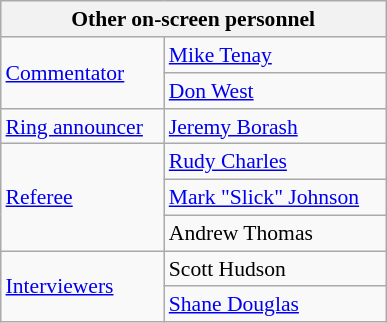<table align="right" class="wikitable" style="border:1px; font-size:90%; margin-left:1em;">
<tr>
<th colspan=2 width=250><strong>Other on-screen personnel</strong></th>
</tr>
<tr>
<td rowspan=2><a href='#'>Commentator</a></td>
<td><a href='#'>Mike Tenay</a></td>
</tr>
<tr>
<td><a href='#'>Don West</a></td>
</tr>
<tr>
<td><a href='#'>Ring announcer</a></td>
<td><a href='#'>Jeremy Borash</a></td>
</tr>
<tr>
<td rowspan=3><a href='#'>Referee</a></td>
<td><a href='#'>Rudy Charles</a></td>
</tr>
<tr>
<td><a href='#'>Mark "Slick" Johnson</a></td>
</tr>
<tr>
<td>Andrew Thomas</td>
</tr>
<tr>
<td rowspan=2><a href='#'>Interviewers</a></td>
<td>Scott Hudson</td>
</tr>
<tr>
<td><a href='#'>Shane Douglas</a></td>
</tr>
</table>
